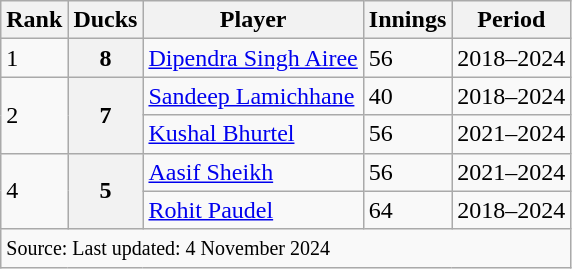<table class="wikitable">
<tr>
<th>Rank</th>
<th>Ducks</th>
<th>Player</th>
<th>Innings</th>
<th>Period</th>
</tr>
<tr>
<td>1</td>
<th>8</th>
<td><a href='#'>Dipendra Singh Airee</a></td>
<td>56</td>
<td>2018–2024</td>
</tr>
<tr>
<td rowspan="2">2</td>
<th rowspan="2">7</th>
<td><a href='#'>Sandeep Lamichhane</a></td>
<td>40</td>
<td>2018–2024</td>
</tr>
<tr>
<td><a href='#'>Kushal Bhurtel</a></td>
<td>56</td>
<td>2021–2024</td>
</tr>
<tr>
<td rowspan="2">4</td>
<th rowspan="2">5</th>
<td><a href='#'>Aasif Sheikh</a></td>
<td>56</td>
<td>2021–2024</td>
</tr>
<tr>
<td><a href='#'>Rohit Paudel</a></td>
<td>64</td>
<td>2018–2024</td>
</tr>
<tr>
<td colspan="5"><small>Source:  Last updated: 4 November 2024</small></td>
</tr>
</table>
